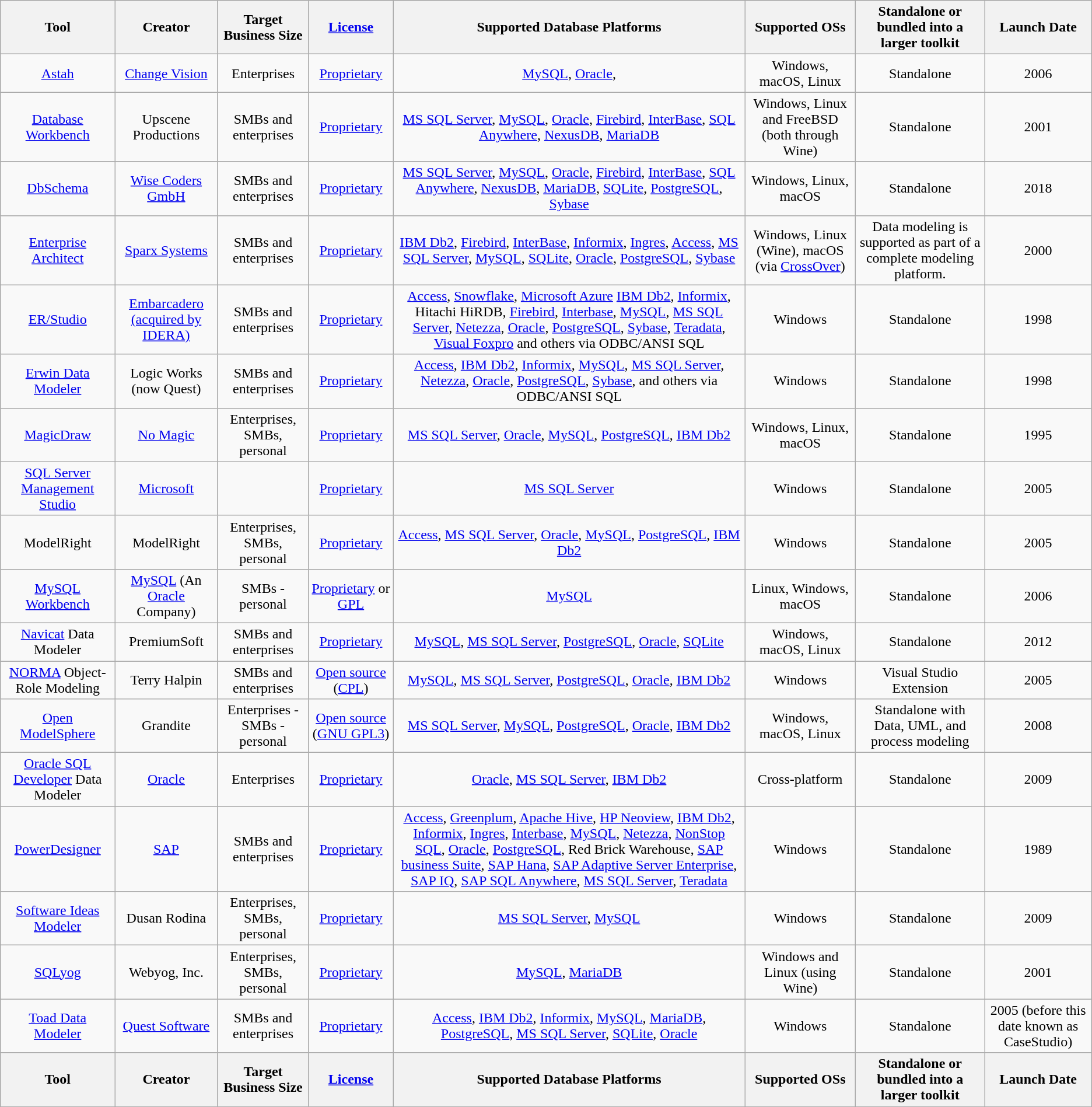<table class="sortable wikitable" style="width: auto; text-align: center;">
<tr>
<th>Tool</th>
<th>Creator</th>
<th>Target Business Size</th>
<th><a href='#'>License</a></th>
<th>Supported Database Platforms</th>
<th>Supported OSs</th>
<th>Standalone or bundled into a larger toolkit</th>
<th>Launch Date</th>
</tr>
<tr>
<td><a href='#'>Astah</a></td>
<td><a href='#'>Change Vision</a></td>
<td>Enterprises</td>
<td><a href='#'>Proprietary</a></td>
<td><a href='#'>MySQL</a>, <a href='#'>Oracle</a>,</td>
<td>Windows, macOS, Linux</td>
<td>Standalone</td>
<td>2006</td>
</tr>
<tr>
<td><a href='#'>Database Workbench</a></td>
<td>Upscene Productions</td>
<td>SMBs and enterprises</td>
<td><a href='#'>Proprietary</a></td>
<td><a href='#'>MS SQL Server</a>, <a href='#'>MySQL</a>, <a href='#'>Oracle</a>, <a href='#'>Firebird</a>, <a href='#'>InterBase</a>, <a href='#'>SQL Anywhere</a>, <a href='#'>NexusDB</a>, <a href='#'>MariaDB</a></td>
<td>Windows, Linux and FreeBSD (both through Wine)</td>
<td>Standalone</td>
<td>2001</td>
</tr>
<tr>
<td><a href='#'>DbSchema</a></td>
<td><a href='#'>Wise Coders GmbH</a></td>
<td>SMBs and enterprises</td>
<td><a href='#'>Proprietary</a></td>
<td><a href='#'>MS SQL Server</a>, <a href='#'>MySQL</a>, <a href='#'>Oracle</a>, <a href='#'>Firebird</a>, <a href='#'>InterBase</a>, <a href='#'>SQL Anywhere</a>, <a href='#'>NexusDB</a>, <a href='#'>MariaDB</a>,  <a href='#'>SQLite</a>, <a href='#'>PostgreSQL</a>, <a href='#'>Sybase</a></td>
<td>Windows, Linux, macOS</td>
<td>Standalone</td>
<td>2018</td>
</tr>
<tr>
<td><a href='#'>Enterprise Architect</a></td>
<td><a href='#'>Sparx Systems</a></td>
<td>SMBs and enterprises</td>
<td><a href='#'>Proprietary</a></td>
<td><a href='#'>IBM Db2</a>, <a href='#'>Firebird</a>, <a href='#'>InterBase</a>, <a href='#'>Informix</a>, <a href='#'>Ingres</a>, <a href='#'>Access</a>, <a href='#'>MS SQL Server</a>, <a href='#'>MySQL</a>, <a href='#'>SQLite</a>, <a href='#'>Oracle</a>, <a href='#'>PostgreSQL</a>, <a href='#'>Sybase</a></td>
<td>Windows, Linux (Wine), macOS (via <a href='#'> CrossOver</a>)</td>
<td>Data modeling is supported as part of a complete modeling platform.</td>
<td>2000</td>
</tr>
<tr>
<td><a href='#'>ER/Studio</a></td>
<td><a href='#'>Embarcadero (acquired by IDERA)</a></td>
<td>SMBs and enterprises</td>
<td><a href='#'>Proprietary</a></td>
<td><a href='#'>Access</a>, <a href='#'> Snowflake</a>, <a href='#'>Microsoft Azure</a> <a href='#'>IBM Db2</a>, <a href='#'>Informix</a>, Hitachi HiRDB, <a href='#'>Firebird</a>, <a href='#'>Interbase</a>, <a href='#'>MySQL</a>, <a href='#'>MS SQL Server</a>, <a href='#'>Netezza</a>, <a href='#'>Oracle</a>, <a href='#'>PostgreSQL</a>, <a href='#'>Sybase</a>, <a href='#'>Teradata</a>, <a href='#'>Visual Foxpro</a> and others via ODBC/ANSI SQL</td>
<td>Windows</td>
<td>Standalone</td>
<td>1998</td>
</tr>
<tr>
<td><a href='#'>Erwin Data Modeler</a></td>
<td>Logic Works (now Quest)</td>
<td>SMBs and enterprises</td>
<td><a href='#'>Proprietary</a></td>
<td><a href='#'>Access</a>, <a href='#'>IBM Db2</a>, <a href='#'>Informix</a>, <a href='#'>MySQL</a>, <a href='#'>MS SQL Server</a>, <a href='#'>Netezza</a>, <a href='#'>Oracle</a>, <a href='#'>PostgreSQL</a>, <a href='#'>Sybase</a>, and others via ODBC/ANSI SQL</td>
<td>Windows</td>
<td>Standalone</td>
<td>1998</td>
</tr>
<tr>
<td><a href='#'>MagicDraw</a></td>
<td><a href='#'>No Magic</a></td>
<td>Enterprises, SMBs, personal</td>
<td><a href='#'>Proprietary</a></td>
<td><a href='#'>MS SQL Server</a>, <a href='#'>Oracle</a>, <a href='#'>MySQL</a>, <a href='#'>PostgreSQL</a>, <a href='#'>IBM Db2</a></td>
<td>Windows, Linux, macOS</td>
<td>Standalone</td>
<td>1995</td>
</tr>
<tr>
<td><a href='#'>SQL Server Management Studio</a></td>
<td><a href='#'>Microsoft</a></td>
<td></td>
<td><a href='#'>Proprietary</a></td>
<td><a href='#'>MS SQL Server</a></td>
<td>Windows</td>
<td>Standalone</td>
<td>2005</td>
</tr>
<tr>
<td>ModelRight</td>
<td>ModelRight</td>
<td>Enterprises, SMBs, personal</td>
<td><a href='#'>Proprietary</a></td>
<td><a href='#'>Access</a>, <a href='#'>MS SQL Server</a>, <a href='#'>Oracle</a>, <a href='#'>MySQL</a>, <a href='#'>PostgreSQL</a>, <a href='#'>IBM Db2</a></td>
<td>Windows</td>
<td>Standalone</td>
<td>2005</td>
</tr>
<tr>
<td><a href='#'>MySQL Workbench</a></td>
<td><a href='#'>MySQL</a> (An <a href='#'>Oracle</a> Company)</td>
<td>SMBs - personal</td>
<td><a href='#'>Proprietary</a> or <a href='#'>GPL</a></td>
<td><a href='#'>MySQL</a></td>
<td>Linux, Windows, macOS</td>
<td>Standalone</td>
<td>2006</td>
</tr>
<tr>
<td><a href='#'>Navicat</a> Data Modeler</td>
<td>PremiumSoft</td>
<td>SMBs and enterprises</td>
<td><a href='#'>Proprietary</a></td>
<td><a href='#'>MySQL</a>, <a href='#'>MS SQL Server</a>, <a href='#'>PostgreSQL</a>, <a href='#'>Oracle</a>, <a href='#'>SQLite</a></td>
<td>Windows, macOS, Linux</td>
<td>Standalone</td>
<td>2012</td>
</tr>
<tr>
<td><a href='#'>NORMA</a> Object-Role Modeling</td>
<td>Terry Halpin</td>
<td>SMBs and enterprises</td>
<td><a href='#'>Open source</a> (<a href='#'>CPL</a>)</td>
<td><a href='#'>MySQL</a>, <a href='#'>MS SQL Server</a>, <a href='#'>PostgreSQL</a>, <a href='#'>Oracle</a>, <a href='#'>IBM Db2</a></td>
<td>Windows</td>
<td>Visual Studio Extension</td>
<td>2005</td>
</tr>
<tr>
<td><a href='#'>Open ModelSphere</a></td>
<td>Grandite</td>
<td>Enterprises - SMBs - personal</td>
<td><a href='#'>Open source</a> (<a href='#'>GNU GPL3</a>)</td>
<td><a href='#'>MS SQL Server</a>, <a href='#'>MySQL</a>, <a href='#'>PostgreSQL</a>, <a href='#'>Oracle</a>, <a href='#'>IBM Db2</a></td>
<td>Windows, macOS, Linux</td>
<td>Standalone with Data, UML, and process modeling</td>
<td>2008</td>
</tr>
<tr>
<td><a href='#'>Oracle SQL Developer</a> Data Modeler</td>
<td><a href='#'>Oracle</a></td>
<td>Enterprises</td>
<td><a href='#'>Proprietary</a></td>
<td><a href='#'>Oracle</a>, <a href='#'>MS SQL Server</a>, <a href='#'>IBM Db2</a></td>
<td>Cross-platform</td>
<td>Standalone</td>
<td>2009</td>
</tr>
<tr>
<td><a href='#'>PowerDesigner</a></td>
<td><a href='#'>SAP</a></td>
<td>SMBs and enterprises</td>
<td><a href='#'>Proprietary</a></td>
<td><a href='#'>Access</a>, <a href='#'>Greenplum</a>, <a href='#'>Apache Hive</a>, <a href='#'>HP Neoview</a>, <a href='#'>IBM Db2</a>, <a href='#'>Informix</a>, <a href='#'>Ingres</a>, <a href='#'>Interbase</a>, <a href='#'>MySQL</a>, <a href='#'>Netezza</a>, <a href='#'>NonStop SQL</a>, <a href='#'>Oracle</a>, <a href='#'>PostgreSQL</a>, Red Brick Warehouse, <a href='#'>SAP business Suite</a>, <a href='#'>SAP Hana</a>, <a href='#'>SAP Adaptive Server Enterprise</a>, <a href='#'>SAP IQ</a>, <a href='#'>SAP SQL Anywhere</a>, <a href='#'>MS SQL Server</a>, <a href='#'>Teradata</a></td>
<td>Windows</td>
<td>Standalone</td>
<td>1989</td>
</tr>
<tr>
<td><a href='#'>Software Ideas Modeler</a></td>
<td>Dusan Rodina</td>
<td>Enterprises, SMBs, personal</td>
<td><a href='#'>Proprietary</a></td>
<td><a href='#'>MS SQL Server</a>, <a href='#'>MySQL</a></td>
<td>Windows</td>
<td>Standalone</td>
<td>2009</td>
</tr>
<tr>
<td><a href='#'>SQLyog</a></td>
<td>Webyog, Inc.</td>
<td>Enterprises, SMBs, personal</td>
<td><a href='#'>Proprietary</a></td>
<td><a href='#'>MySQL</a>, <a href='#'>MariaDB</a></td>
<td>Windows and Linux (using Wine)</td>
<td>Standalone</td>
<td>2001</td>
</tr>
<tr>
<td><a href='#'>Toad Data Modeler</a></td>
<td><a href='#'>Quest Software</a></td>
<td>SMBs and enterprises</td>
<td><a href='#'>Proprietary</a></td>
<td><a href='#'>Access</a>, <a href='#'>IBM Db2</a>, <a href='#'>Informix</a>, <a href='#'>MySQL</a>, <a href='#'>MariaDB</a>, <a href='#'>PostgreSQL</a>, <a href='#'>MS SQL Server</a>, <a href='#'>SQLite</a>, <a href='#'>Oracle</a></td>
<td>Windows</td>
<td>Standalone</td>
<td>2005 (before this date known as CaseStudio)</td>
</tr>
<tr class="sortbottom">
<th>Tool</th>
<th>Creator</th>
<th>Target Business Size</th>
<th><a href='#'>License</a></th>
<th>Supported Database Platforms</th>
<th>Supported OSs</th>
<th>Standalone or bundled into a larger toolkit</th>
<th>Launch Date</th>
</tr>
</table>
